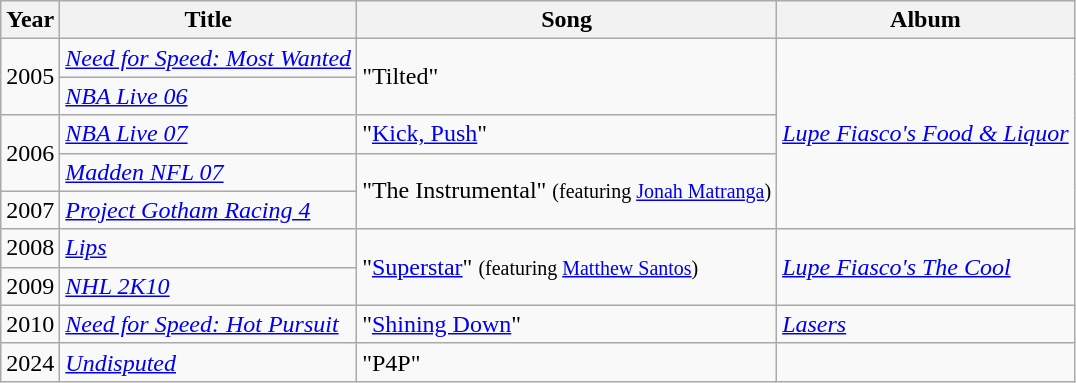<table class="wikitable">
<tr>
<th>Year</th>
<th>Title</th>
<th>Song</th>
<th>Album</th>
</tr>
<tr>
<td rowspan="2">2005</td>
<td><em><a href='#'>Need for Speed: Most Wanted</a></em></td>
<td rowspan="2">"Tilted"</td>
<td rowspan="5"><em><a href='#'>Lupe Fiasco's Food & Liquor</a></em></td>
</tr>
<tr>
<td><em><a href='#'>NBA Live 06</a></em></td>
</tr>
<tr>
<td rowspan="2">2006</td>
<td><em><a href='#'>NBA Live 07</a></em></td>
<td>"<a href='#'>Kick, Push</a>"</td>
</tr>
<tr>
<td><em><a href='#'>Madden NFL 07</a></em></td>
<td rowspan="2">"The Instrumental" <small>(featuring <a href='#'>Jonah Matranga</a>)</small></td>
</tr>
<tr>
<td>2007</td>
<td><em><a href='#'>Project Gotham Racing 4</a></em></td>
</tr>
<tr>
<td>2008</td>
<td><em><a href='#'>Lips</a></em></td>
<td rowspan="2">"<a href='#'>Superstar</a>" <small>(featuring <a href='#'>Matthew Santos</a>)</small></td>
<td rowspan="2"><em><a href='#'>Lupe Fiasco's The Cool</a></em></td>
</tr>
<tr>
<td>2009</td>
<td><em><a href='#'>NHL 2K10</a></em></td>
</tr>
<tr>
<td>2010</td>
<td><em><a href='#'>Need for Speed: Hot Pursuit</a></em></td>
<td>"<a href='#'>Shining Down</a>"</td>
<td><em><a href='#'>Lasers</a></em></td>
</tr>
<tr>
<td>2024</td>
<td><em><a href='#'>Undisputed</a></em></td>
<td>"P4P"</td>
<td></td>
</tr>
</table>
